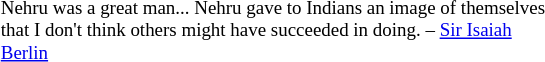<table class="toccolours" style="float: right; margin-left: 0.5em; margin-right: 0.5em; font-size: 79%; background:#white; colour:black; width:30em; max-width: 30%;" cellspacing="5">
<tr>
<td style="text-align: left;">Nehru was a great man... Nehru gave to Indians an image of themselves that I don't think others might have succeeded in doing. – <a href='#'>Sir Isaiah Berlin</a></td>
</tr>
</table>
